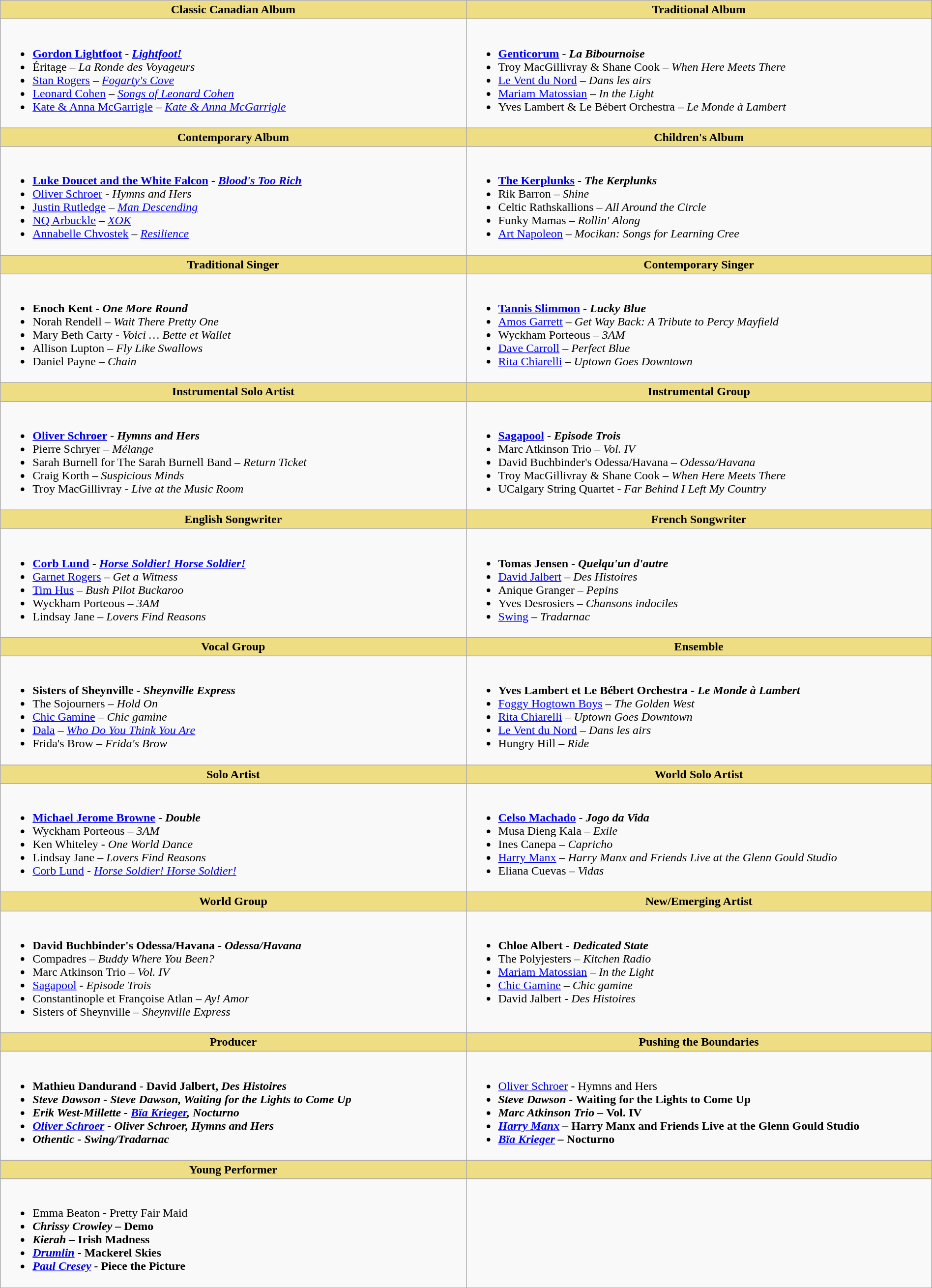<table class=wikitable width="100%">
<tr>
<th style="background:#EEDD82; width:50%">Classic Canadian Album</th>
<th style="background:#EEDD82; width:50%">Traditional Album</th>
</tr>
<tr>
<td valign="top"><br><ul><li> <strong><a href='#'>Gordon Lightfoot</a></strong> - <strong><em><a href='#'>Lightfoot!</a></em></strong></li><li>Éritage – <em>La Ronde des Voyageurs</em></li><li><a href='#'>Stan Rogers</a> – <em><a href='#'>Fogarty's Cove</a></em></li><li><a href='#'>Leonard Cohen</a> – <em><a href='#'>Songs of Leonard Cohen</a></em></li><li><a href='#'>Kate & Anna McGarrigle</a> – <em><a href='#'>Kate & Anna McGarrigle</a></em></li></ul></td>
<td valign="top"><br><ul><li> <strong><a href='#'>Genticorum</a></strong> - <strong><em>La Bibournoise</em></strong></li><li>Troy MacGillivray & Shane Cook – <em>When Here Meets There</em></li><li><a href='#'>Le Vent du Nord</a> – <em>Dans les airs</em></li><li><a href='#'>Mariam Matossian</a> – <em>In the Light</em></li><li>Yves Lambert & Le Bébert Orchestra – <em>Le Monde à Lambert</em></li></ul></td>
</tr>
<tr>
<th style="background:#EEDD82; width:50%">Contemporary Album</th>
<th style="background:#EEDD82; width:50%">Children's Album</th>
</tr>
<tr>
<td valign="top"><br><ul><li> <strong><a href='#'>Luke Doucet and the White Falcon</a></strong> - <strong><em><a href='#'>Blood's Too Rich</a></em></strong></li><li><a href='#'>Oliver Schroer</a> - <em>Hymns and Hers</em></li><li><a href='#'>Justin Rutledge</a> – <em><a href='#'>Man Descending</a></em></li><li><a href='#'>NQ Arbuckle</a> – <em><a href='#'>XOK</a></em></li><li><a href='#'>Annabelle Chvostek</a> – <em><a href='#'>Resilience</a></em></li></ul></td>
<td valign="top"><br><ul><li> <strong><a href='#'>The Kerplunks</a></strong> - <strong><em>The Kerplunks</em></strong></li><li>Rik Barron – <em>Shine</em></li><li>Celtic Rathskallions – <em>All Around the Circle</em></li><li>Funky Mamas – <em>Rollin' Along</em></li><li><a href='#'>Art Napoleon</a> – <em>Mocikan: Songs for Learning Cree</em></li></ul></td>
</tr>
<tr>
<th style="background:#EEDD82; width:50%">Traditional Singer</th>
<th style="background:#EEDD82; width:50%">Contemporary Singer</th>
</tr>
<tr>
<td valign="top"><br><ul><li> <strong>Enoch Kent</strong> - <strong><em>One More Round</em></strong></li><li>Norah Rendell – <em>Wait There Pretty One</em></li><li>Mary Beth Carty - <em>Voici … Bette et Wallet</em></li><li>Allison Lupton – <em>Fly Like Swallows</em></li><li>Daniel Payne – <em>Chain</em></li></ul></td>
<td valign="top"><br><ul><li> <strong><a href='#'>Tannis Slimmon</a></strong> - <strong><em>Lucky Blue</em></strong></li><li><a href='#'>Amos Garrett</a> – <em>Get Way Back: A Tribute to Percy Mayfield</em></li><li>Wyckham Porteous – <em>3AM</em></li><li><a href='#'>Dave Carroll</a> – <em>Perfect Blue</em></li><li><a href='#'>Rita Chiarelli</a> – <em>Uptown Goes Downtown</em></li></ul></td>
</tr>
<tr>
<th style="background:#EEDD82; width:50%">Instrumental Solo Artist</th>
<th style="background:#EEDD82; width:50%">Instrumental Group</th>
</tr>
<tr>
<td valign="top"><br><ul><li> <strong><a href='#'>Oliver Schroer</a></strong> - <strong><em>Hymns and Hers</em></strong></li><li>Pierre Schryer – <em>Mélange</em></li><li>Sarah Burnell for The Sarah Burnell Band – <em>Return Ticket</em></li><li>Craig Korth – <em>Suspicious Minds</em></li><li>Troy MacGillivray - <em>Live at the Music Room</em></li></ul></td>
<td valign="top"><br><ul><li> <strong><a href='#'>Sagapool</a></strong> - <strong><em>Episode Trois</em></strong></li><li>Marc Atkinson Trio – <em>Vol. IV</em></li><li>David Buchbinder's Odessa/Havana – <em>Odessa/Havana</em></li><li>Troy MacGillivray & Shane Cook – <em>When Here Meets There</em></li><li>UCalgary String Quartet - <em>Far Behind I Left My Country</em></li></ul></td>
</tr>
<tr>
<th style="background:#EEDD82; width:50%">English Songwriter</th>
<th style="background:#EEDD82; width:50%">French Songwriter</th>
</tr>
<tr>
<td valign="top"><br><ul><li> <strong><a href='#'>Corb Lund</a></strong> - <strong><em><a href='#'>Horse Soldier! Horse Soldier!</a></em></strong></li><li><a href='#'>Garnet Rogers</a> – <em>Get a Witness</em></li><li><a href='#'>Tim Hus</a> – <em>Bush Pilot Buckaroo</em></li><li>Wyckham Porteous – <em>3AM</em></li><li>Lindsay Jane – <em>Lovers Find Reasons</em></li></ul></td>
<td valign="top"><br><ul><li> <strong>Tomas Jensen</strong> - <strong><em>Quelqu'un d'autre</em></strong></li><li><a href='#'>David Jalbert</a> – <em>Des Histoires</em></li><li>Anique Granger – <em>Pepins</em></li><li>Yves Desrosiers – <em>Chansons indociles</em></li><li><a href='#'>Swing</a> – <em>Tradarnac</em></li></ul></td>
</tr>
<tr>
<th style="background:#EEDD82; width:50%">Vocal Group</th>
<th style="background:#EEDD82; width:50%">Ensemble</th>
</tr>
<tr>
<td valign="top"><br><ul><li> <strong>Sisters of Sheynville</strong> - <strong><em>Sheynville Express</em></strong></li><li>The Sojourners – <em>Hold On</em></li><li><a href='#'>Chic Gamine</a> – <em>Chic gamine</em></li><li><a href='#'>Dala</a> – <em><a href='#'>Who Do You Think You Are</a></em></li><li>Frida's Brow – <em>Frida's Brow</em></li></ul></td>
<td valign="top"><br><ul><li> <strong>Yves Lambert et Le Bébert Orchestra</strong> - <strong><em>Le Monde à Lambert</em></strong></li><li><a href='#'>Foggy Hogtown Boys</a> – <em>The Golden West</em></li><li><a href='#'>Rita Chiarelli</a> – <em>Uptown Goes Downtown</em></li><li><a href='#'>Le Vent du Nord</a> – <em>Dans les airs</em></li><li>Hungry Hill – <em>Ride</em></li></ul></td>
</tr>
<tr>
<th style="background:#EEDD82; width:50%">Solo Artist</th>
<th style="background:#EEDD82; width:50%">World Solo Artist</th>
</tr>
<tr>
<td valign="top"><br><ul><li> <strong><a href='#'>Michael Jerome Browne</a></strong> - <strong><em>Double</em></strong></li><li>Wyckham Porteous – <em>3AM</em></li><li>Ken Whiteley - <em>One World Dance</em></li><li>Lindsay Jane – <em>Lovers Find Reasons</em></li><li><a href='#'>Corb Lund</a> - <em><a href='#'>Horse Soldier! Horse Soldier!</a></em></li></ul></td>
<td valign="top"><br><ul><li> <strong><a href='#'>Celso Machado</a></strong> - <strong><em>Jogo da Vida</em></strong></li><li>Musa Dieng Kala – <em>Exile</em></li><li>Ines Canepa – <em>Capricho</em></li><li><a href='#'>Harry Manx</a> – <em>Harry Manx and Friends Live at the Glenn Gould Studio</em></li><li>Eliana Cuevas – <em>Vidas</em></li></ul></td>
</tr>
<tr>
<th style="background:#EEDD82; width:50%">World Group</th>
<th style="background:#EEDD82; width:50%">New/Emerging Artist</th>
</tr>
<tr>
<td valign="top"><br><ul><li> <strong>David Buchbinder's Odessa/Havana</strong> - <strong><em>Odessa/Havana</em></strong></li><li>Compadres – <em>Buddy Where You Been?</em></li><li>Marc Atkinson Trio – <em>Vol. IV</em></li><li><a href='#'>Sagapool</a> - <em>Episode Trois</em></li><li>Constantinople et Françoise Atlan – <em>Ay! Amor</em></li><li>Sisters of Sheynville – <em>Sheynville Express</em></li></ul></td>
<td valign="top"><br><ul><li> <strong>Chloe Albert</strong> - <strong><em>Dedicated State</em></strong></li><li>The Polyjesters – <em>Kitchen Radio</em></li><li><a href='#'>Mariam Matossian</a> – <em>In the Light</em></li><li><a href='#'>Chic Gamine</a> – <em>Chic gamine</em></li><li>David Jalbert - <em>Des Histoires</em></li></ul></td>
</tr>
<tr>
<th style="background:#EEDD82; width:50%">Producer</th>
<th style="background:#EEDD82; width:50%">Pushing the Boundaries</th>
</tr>
<tr>
<td valign="top"><br><ul><li> <strong>Mathieu Dandurand</strong> - <strong>David Jalbert, <em>Des Histoires<strong><em></li><li>Steve Dawson - Steve Dawson, </em>Waiting for the Lights to Come Up<em></li><li>Erik West-Millette - <a href='#'>Bïa Krieger</a>, </em>Nocturno<em></li><li><a href='#'>Oliver Schroer</a> - Oliver Schroer, </em>Hymns and Hers<em></li><li>Othentic - </em>Swing/Tradarnac<em></li></ul></td>
<td valign="top"><br><ul><li> </strong><a href='#'>Oliver Schroer</a><strong> - </em></strong>Hymns and Hers<strong><em></li><li>Steve Dawson - </em>Waiting for the Lights to Come Up<em></li><li>Marc Atkinson Trio – </em>Vol. IV<em></li><li><a href='#'>Harry Manx</a> – </em>Harry Manx and Friends Live at the Glenn Gould Studio<em></li><li><a href='#'>Bïa Krieger</a> – </em>Nocturno<em></li></ul></td>
</tr>
<tr>
<th style="background:#EEDD82; width:50%">Young Performer</th>
<th style="background:#EEDD82; width:50%"></th>
</tr>
<tr>
<td valign="top"><br><ul><li> </strong>Emma Beaton<strong> - </em></strong>Pretty Fair Maid<strong><em></li><li>Chrissy Crowley – </em>Demo<em></li><li>Kierah – </em>Irish Madness<em></li><li><a href='#'>Drumlin</a> - </em>Mackerel Skies<em></li><li><a href='#'>Paul Cresey</a> - </em>Piece the Picture<em></li></ul></td>
<td valign="top"></td>
</tr>
</table>
